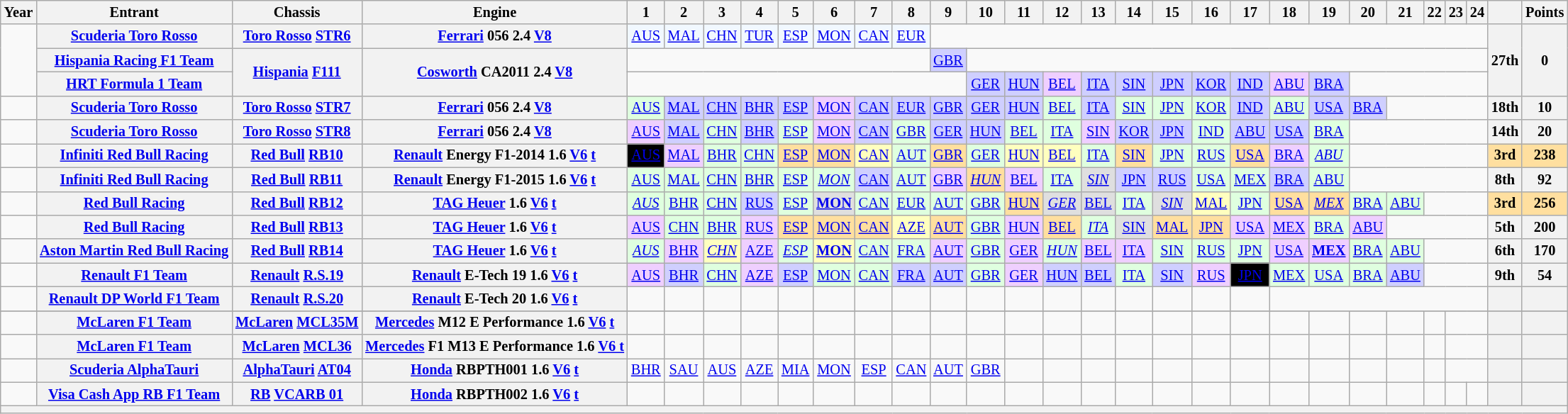<table class="wikitable" style="text-align:center;  font-size:85%">
<tr>
<th>Year</th>
<th>Entrant</th>
<th>Chassis</th>
<th>Engine</th>
<th>1</th>
<th>2</th>
<th>3</th>
<th>4</th>
<th>5</th>
<th>6</th>
<th>7</th>
<th>8</th>
<th>9</th>
<th>10</th>
<th>11</th>
<th>12</th>
<th>13</th>
<th>14</th>
<th>15</th>
<th>16</th>
<th>17</th>
<th>18</th>
<th>19</th>
<th>20</th>
<th>21</th>
<th>22</th>
<th>23</th>
<th>24</th>
<th></th>
<th>Points</th>
</tr>
<tr>
<td id=2011R rowspan=3></td>
<th nowrap><a href='#'>Scuderia Toro Rosso</a></th>
<th nowrap><a href='#'>Toro Rosso</a> <a href='#'>STR6</a></th>
<th nowrap><a href='#'>Ferrari</a> 056 2.4 <a href='#'>V8</a></th>
<td style="background-color:#F1F8FF"><a href='#'>AUS</a><br></td>
<td style="background-color:#F1F8FF"><a href='#'>MAL</a><br></td>
<td style="background-color:#F1F8FF"><a href='#'>CHN</a><br></td>
<td style="background-color:#F1F8FF"><a href='#'>TUR</a><br></td>
<td style="background-color:#F1F8FF"><a href='#'>ESP</a><br></td>
<td style="background-color:#F1F8FF"><a href='#'>MON</a><br></td>
<td style="background-color:#F1F8FF"><a href='#'>CAN</a><br></td>
<td style="background-color:#F1F8FF"><a href='#'>EUR</a><br></td>
<td colspan=16></td>
<th rowspan=3>27th</th>
<th rowspan=3>0</th>
</tr>
<tr>
<th nowrap><a href='#'>Hispania Racing F1 Team</a></th>
<th rowspan=2nowrap><a href='#'>Hispania</a> <a href='#'>F111</a></th>
<th rowspan=2nowrap><a href='#'>Cosworth</a> CA2011 2.4 <a href='#'>V8</a></th>
<td colspan=8></td>
<td style="background-color:#CFCFFF"><a href='#'>GBR</a><br></td>
<td colspan=15></td>
</tr>
<tr>
<th><a href='#'>HRT Formula 1 Team</a></th>
<td colspan=9></td>
<td style="background-color:#CFCFFF"><a href='#'>GER</a><br></td>
<td style="background-color:#CFCFFF"><a href='#'>HUN</a><br></td>
<td style="background-color:#EFCFFF"><a href='#'>BEL</a><br></td>
<td style="background-color:#CFCFFF"><a href='#'>ITA</a><br></td>
<td style="background-color:#CFCFFF"><a href='#'>SIN</a><br></td>
<td style="background-color:#CFCFFF"><a href='#'>JPN</a><br></td>
<td style="background-color:#CFCFFF"><a href='#'>KOR</a><br></td>
<td style="background-color:#CFCFFF"><a href='#'>IND</a><br></td>
<td style="background-color:#EFCFFF"><a href='#'>ABU</a><br></td>
<td style="background-color:#CFCFFF"><a href='#'>BRA</a><br></td>
<td colspan=5></td>
</tr>
<tr>
<td id=2012R></td>
<th nowrap><a href='#'>Scuderia Toro Rosso</a></th>
<th nowrap><a href='#'>Toro Rosso</a> <a href='#'>STR7</a></th>
<th nowrap><a href='#'>Ferrari</a> 056 2.4 <a href='#'>V8</a></th>
<td style="background-color:#DFFFDF"><a href='#'>AUS</a><br></td>
<td style="background-color:#CFCFFF"><a href='#'>MAL</a><br></td>
<td style="background-color:#CFCFFF"><a href='#'>CHN</a><br></td>
<td style="background-color:#CFCFFF"><a href='#'>BHR</a><br></td>
<td style="background-color:#CFCFFF"><a href='#'>ESP</a><br></td>
<td style="background-color:#EFCFFF"><a href='#'>MON</a><br></td>
<td style="background-color:#CFCFFF"><a href='#'>CAN</a><br></td>
<td style="background-color:#CFCFFF"><a href='#'>EUR</a><br></td>
<td style="background-color:#CFCFFF"><a href='#'>GBR</a><br></td>
<td style="background-color:#CFCFFF"><a href='#'>GER</a><br></td>
<td style="background-color:#CFCFFF"><a href='#'>HUN</a><br></td>
<td style="background-color:#DFFFDF"><a href='#'>BEL</a><br></td>
<td style="background-color:#CFCFFF"><a href='#'>ITA</a><br></td>
<td style="background-color:#DFFFDF"><a href='#'>SIN</a><br></td>
<td style="background-color:#DFFFDF"><a href='#'>JPN</a><br></td>
<td style="background-color:#DFFFDF"><a href='#'>KOR</a><br></td>
<td style="background-color:#CFCFFF"><a href='#'>IND</a><br></td>
<td style="background-color:#DFFFDF"><a href='#'>ABU</a><br></td>
<td style="background-color:#CFCFFF"><a href='#'>USA</a><br></td>
<td style="background-color:#CFCFFF"><a href='#'>BRA</a><br></td>
<td colspan=4></td>
<th>18th</th>
<th>10</th>
</tr>
<tr>
<td id=2013R></td>
<th nowrap><a href='#'>Scuderia Toro Rosso</a></th>
<th nowrap><a href='#'>Toro Rosso</a> <a href='#'>STR8</a></th>
<th nowrap><a href='#'>Ferrari</a> 056 2.4 <a href='#'>V8</a></th>
<td style="background-color:#EFCFFF"><a href='#'>AUS</a><br></td>
<td style="background-color:#CFCFFF"><a href='#'>MAL</a><br></td>
<td style="background-color:#DFFFDF"><a href='#'>CHN</a><br></td>
<td style="background-color:#CFCFFF"><a href='#'>BHR</a><br></td>
<td style="background-color:#DFFFDF"><a href='#'>ESP</a><br></td>
<td style="background-color:#EFCFFF"><a href='#'>MON</a><br></td>
<td style="background-color:#CFCFFF"><a href='#'>CAN</a><br></td>
<td style="background-color:#DFFFDF"><a href='#'>GBR</a><br></td>
<td style="background-color:#CFCFFF"><a href='#'>GER</a><br></td>
<td style="background-color:#CFCFFF"><a href='#'>HUN</a><br></td>
<td style="background-color:#DFFFDF"><a href='#'>BEL</a><br></td>
<td style="background-color:#DFFFDF"><a href='#'>ITA</a><br></td>
<td style="background-color:#EFCFFF"><a href='#'>SIN</a><br></td>
<td style="background-color:#CFCFFF"><a href='#'>KOR</a><br></td>
<td style="background-color:#CFCFFF"><a href='#'>JPN</a><br></td>
<td style="background-color:#DFFFDF"><a href='#'>IND</a><br></td>
<td style="background-color:#CFCFFF"><a href='#'>ABU</a><br></td>
<td style="background-color:#CFCFFF"><a href='#'>USA</a><br></td>
<td style="background-color:#DFFFDF"><a href='#'>BRA</a><br></td>
<td colspan=5></td>
<th>14th</th>
<th>20</th>
</tr>
<tr>
<td id=2014R></td>
<th nowrap><a href='#'>Infiniti Red Bull Racing</a></th>
<th nowrap><a href='#'>Red Bull</a> <a href='#'>RB10</a></th>
<th nowrap><a href='#'>Renault</a> Energy F1-2014 1.6 <a href='#'>V6</a> <a href='#'>t</a></th>
<td style="background:#000000;color:#ffffff"><a href='#'><span>AUS</span></a><br></td>
<td style="background-color:#EFCFFF"><a href='#'>MAL</a><br></td>
<td style="background-color:#DFFFDF"><a href='#'>BHR</a><br></td>
<td style="background-color:#DFFFDF"><a href='#'>CHN</a><br></td>
<td style="background-color:#FFDF9F"><a href='#'>ESP</a><br></td>
<td style="background-color:#FFDF9F"><a href='#'>MON</a><br></td>
<td style="background-color:#FFFFBF"><a href='#'>CAN</a><br></td>
<td style="background-color:#DFFFDF"><a href='#'>AUT</a><br></td>
<td style="background-color:#FFDF9F"><a href='#'>GBR</a><br></td>
<td style="background-color:#DFFFDF"><a href='#'>GER</a><br></td>
<td style="background-color:#FFFFBF"><a href='#'>HUN</a><br></td>
<td style="background-color:#FFFFBF"><a href='#'>BEL</a><br></td>
<td style="background-color:#DFFFDF"><a href='#'>ITA</a><br></td>
<td style="background-color:#FFDF9F"><a href='#'>SIN</a><br></td>
<td style="background-color:#DFFFDF"><a href='#'>JPN</a><br></td>
<td style="background-color:#DFFFDF"><a href='#'>RUS</a><br></td>
<td style="background-color:#FFDF9F"><a href='#'>USA</a><br></td>
<td style="background-color:#EFCFFF"><a href='#'>BRA</a><br></td>
<td style="background-color:#DFFFDF"><em><a href='#'>ABU</a></em><br></td>
<td colspan=5></td>
<th style="background-color:#FFDF9F">3rd</th>
<th style="background-color:#FFDF9F">238</th>
</tr>
<tr>
<td id=2015R></td>
<th nowrap><a href='#'>Infiniti Red Bull Racing</a></th>
<th nowrap><a href='#'>Red Bull</a> <a href='#'>RB11</a></th>
<th nowrap><a href='#'>Renault</a> Energy F1-2015 1.6 <a href='#'>V6</a> <a href='#'>t</a></th>
<td style="background-color:#DFFFDF"><a href='#'>AUS</a><br></td>
<td style="background-color:#DFFFDF"><a href='#'>MAL</a><br></td>
<td style="background-color:#DFFFDF"><a href='#'>CHN</a><br></td>
<td style="background-color:#DFFFDF"><a href='#'>BHR</a><br></td>
<td style="background-color:#DFFFDF"><a href='#'>ESP</a><br></td>
<td style="background-color:#DFFFDF"><em><a href='#'>MON</a></em><br></td>
<td style="background-color:#CFCFFF"><a href='#'>CAN</a><br></td>
<td style="background-color:#DFFFDF"><a href='#'>AUT</a><br></td>
<td style="background-color:#EFCFFF"><a href='#'>GBR</a><br></td>
<td style="background-color:#FFDF9F"><em><a href='#'>HUN</a></em><br></td>
<td style="background-color:#EFCFFF"><a href='#'>BEL</a><br></td>
<td style="background-color:#DFFFDF"><a href='#'>ITA</a><br></td>
<td style="background-color:#DFDFDF"><em><a href='#'>SIN</a></em><br></td>
<td style="background-color:#CFCFFF"><a href='#'>JPN</a><br></td>
<td style="background-color:#CFCFFF"><a href='#'>RUS</a><br></td>
<td style="background-color:#DFFFDF"><a href='#'>USA</a><br></td>
<td style="background-color:#DFFFDF"><a href='#'>MEX</a><br></td>
<td style="background-color:#CFCFFF"><a href='#'>BRA</a><br></td>
<td style="background-color:#DFFFDF"><a href='#'>ABU</a><br></td>
<td colspan=5></td>
<th>8th</th>
<th>92</th>
</tr>
<tr>
<td id=2016R></td>
<th nowrap><a href='#'>Red Bull Racing</a></th>
<th nowrap><a href='#'>Red Bull</a> <a href='#'>RB12</a></th>
<th nowrap><a href='#'>TAG Heuer</a> 1.6 <a href='#'>V6</a> <a href='#'>t</a></th>
<td style="background-color:#DFFFDF"><em><a href='#'>AUS</a></em><br></td>
<td style="background-color:#DFFFDF"><a href='#'>BHR</a><br></td>
<td style="background-color:#DFFFDF"><a href='#'>CHN</a><br></td>
<td style="background-color:#CFCFFF"><a href='#'>RUS</a><br></td>
<td style="background-color:#DFFFDF"><a href='#'>ESP</a><br></td>
<td style="background-color:#DFDFDF"><strong><a href='#'>MON</a></strong><br></td>
<td style="background-color:#DFFFDF"><a href='#'>CAN</a><br></td>
<td style="background-color:#DFFFDF"><a href='#'>EUR</a><br></td>
<td style="background-color:#DFFFDF"><a href='#'>AUT</a><br></td>
<td style="background-color:#DFFFDF"><a href='#'>GBR</a><br></td>
<td style="background-color:#FFDF9F"><a href='#'>HUN</a><br></td>
<td style="background-color:#DFDFDF"><em><a href='#'>GER</a></em><br></td>
<td style="background-color:#DFDFDF"><a href='#'>BEL</a><br></td>
<td style="background-color:#DFFFDF"><a href='#'>ITA</a><br></td>
<td style="background-color:#DFDFDF"><em><a href='#'>SIN</a></em><br></td>
<td style="background-color:#FFFFBF"><a href='#'>MAL</a><br></td>
<td style="background-color:#DFFFDF"><a href='#'>JPN</a><br></td>
<td style="background-color:#FFDF9F"><a href='#'>USA</a><br></td>
<td style="background-Color:#FFDF9F"><em><a href='#'>MEX</a></em><br></td>
<td style="background-color:#DFFFDF"><a href='#'>BRA</a><br></td>
<td style="background-color:#DFFFDF"><a href='#'>ABU</a><br></td>
<td colspan=3></td>
<th style="background-color:#FFDF9F">3rd</th>
<th style="background-color:#FFDF9F">256</th>
</tr>
<tr>
<td id=2017R></td>
<th nowrap><a href='#'>Red Bull Racing</a></th>
<th nowrap><a href='#'>Red Bull</a> <a href='#'>RB13</a></th>
<th nowrap><a href='#'>TAG Heuer</a> 1.6 <a href='#'>V6</a> <a href='#'>t</a></th>
<td style="background-color:#EFCFFF"><a href='#'>AUS</a><br></td>
<td style="background-color:#DFFFDF"><a href='#'>CHN</a><br></td>
<td style="background-color:#DFFFDF"><a href='#'>BHR</a><br></td>
<td style="background-color:#EFCFFF"><a href='#'>RUS</a><br></td>
<td style="background-color:#FFDF9F"><a href='#'>ESP</a><br></td>
<td style="background-color:#FFDF9F"><a href='#'>MON</a><br></td>
<td style="background-color:#FFDF9F"><a href='#'>CAN</a><br></td>
<td style="background-color:#FFFFBF"><a href='#'>AZE</a><br></td>
<td style="background-color:#FFDF9F"><a href='#'>AUT</a><br></td>
<td style="background-color:#DFFFDF"><a href='#'>GBR</a><br></td>
<td style="background-color:#EFCFFF"><a href='#'>HUN</a><br></td>
<td style="background-color:#FFDF9F"><a href='#'>BEL</a><br></td>
<td style="background-color:#DFFFDF"><em><a href='#'>ITA</a></em><br></td>
<td style="background-color:#DFDFDF"><a href='#'>SIN</a><br></td>
<td style="background-color:#FFDF9F"><a href='#'>MAL</a><br></td>
<td style="background-color:#FFDF9F"><a href='#'>JPN</a><br></td>
<td style="background-color:#EFCFFF"><a href='#'>USA</a><br></td>
<td style="background-color:#EFCFFF"><a href='#'>MEX</a><br></td>
<td style="background-color:#DFFFDF"><a href='#'>BRA</a><br></td>
<td style="background-color:#EFCFFF"><a href='#'>ABU</a><br></td>
<td colspan=4></td>
<th>5th</th>
<th>200</th>
</tr>
<tr>
<td id=2018R></td>
<th nowrap><a href='#'>Aston Martin Red Bull Racing</a></th>
<th nowrap><a href='#'>Red Bull</a> <a href='#'>RB14</a></th>
<th nowrap><a href='#'>TAG Heuer</a> 1.6 <a href='#'>V6</a> <a href='#'>t</a></th>
<td style="background-color:#DFFFDF"><em><a href='#'>AUS</a></em><br></td>
<td style="background-color:#EFCFFF"><a href='#'>BHR</a><br></td>
<td style="background-color:#FFFFBF"><em><a href='#'>CHN</a></em><br></td>
<td style="background-color:#EFCFFF"><a href='#'>AZE</a><br></td>
<td style="background-color:#DFFFDF"><em><a href='#'>ESP</a></em><br></td>
<td style="background-color:#FFFFBF"><strong><a href='#'>MON</a></strong><br></td>
<td style="background-color:#DFFFDF"><a href='#'>CAN</a><br></td>
<td style="background-color:#DFFFDF"><a href='#'>FRA</a><br></td>
<td style="background-color:#EFCFFF"><a href='#'>AUT</a><br></td>
<td style="background-color:#DFFFDF"><a href='#'>GBR</a><br></td>
<td style="background-color:#EFCFFF"><a href='#'>GER</a><br></td>
<td style="background-color:#DFFFDF"><em><a href='#'>HUN</a></em><br></td>
<td style="background-color:#EFCFFF"><a href='#'>BEL</a><br></td>
<td style="background-color:#EFCFFF"><a href='#'>ITA</a><br></td>
<td style="background-color:#DFFFDF"><a href='#'>SIN</a><br></td>
<td style="background-color:#DFFFDF"><a href='#'>RUS</a><br></td>
<td style="background-color:#DFFFDF"><a href='#'>JPN</a><br></td>
<td style="background-color:#EFCFFF"><a href='#'>USA</a><br></td>
<td style="background-color:#EFCFFF"><strong><a href='#'>MEX</a></strong><br></td>
<td style="background-color:#DFFFDF"><a href='#'>BRA</a><br></td>
<td style="background-colOr:#DFFFDF"><a href='#'>ABU</a><br></td>
<td colspan=3></td>
<th>6th</th>
<th>170</th>
</tr>
<tr>
<td id=2019R></td>
<th nowrap><a href='#'>Renault F1 Team</a></th>
<th nowrap><a href='#'>Renault</a> <a href='#'>R.S.19</a></th>
<th nowrap><a href='#'>Renault</a> E-Tech 19 1.6 <a href='#'>V6</a> <a href='#'>t</a></th>
<td style="background-color:#EFCFFF"><a href='#'>AUS</a><br></td>
<td style="background-color:#CFCFFF"><a href='#'>BHR</a><br></td>
<td style="background-color:#DFFFDF"><a href='#'>CHN</a><br></td>
<td style="background-color:#EFCFFF"><a href='#'>AZE</a><br></td>
<td style="background-color:#CFCFFF"><a href='#'>ESP</a><br></td>
<td style="background-color:#DFFFDF"><a href='#'>MON</a><br></td>
<td style="background-color:#DFFFDF"><a href='#'>CAN</a><br></td>
<td style="background-color:#CFCFFF"><a href='#'>FRA</a><br></td>
<td style="background-color:#CFCFFF"><a href='#'>AUT</a><br></td>
<td style="background-color:#DFFFDF"><a href='#'>GBR</a><br></td>
<td style="background-color:#EFCFFF"><a href='#'>GER</a><br></td>
<td style="background-color:#CFCFFF"><a href='#'>HUN</a><br></td>
<td style="background-color:#CFCFFF"><a href='#'>BEL</a><br></td>
<td style="background-color:#DFFFDF"><a href='#'>ITA</a><br></td>
<td style="background-color:#CFCFFF"><a href='#'>SIN</a><br></td>
<td style="background-color:#EFCFFF"><a href='#'>RUS</a><br></td>
<td style="background:#000000;color:#ffffff"><a href='#'><span>JPN</span></a><br></td>
<td style="background-color:#DFFFDF"><a href='#'>MEX</a><br></td>
<td style="background-color:#DFFFDF"><a href='#'>USA</a><br></td>
<td style="background-color:#DFFFDF"><a href='#'>BRA</a><br></td>
<td style="background-color:#CFCFFF"><a href='#'>ABU</a><br></td>
<td colspan=3></td>
<th>9th</th>
<th>54</th>
</tr>
<tr>
<td id=2020R></td>
<th nowrap><a href='#'>Renault DP World F1 Team</a></th>
<th nowrap><a href='#'>Renault</a> <a href='#'>R.S.20</a></th>
<th nowrap><a href='#'>Renault</a> E-Tech 20 1.6 <a href='#'>V6</a> <a href='#'>t</a></th>
<td></td>
<td></td>
<td></td>
<td></td>
<td></td>
<td></td>
<td></td>
<td></td>
<td></td>
<td></td>
<td></td>
<td></td>
<td></td>
<td></td>
<td></td>
<td></td>
<td></td>
<td colspan=7></td>
<th></th>
<th></th>
</tr>
<tr>
</tr>
<tr>
<td id=2021R></td>
<th nowrap><a href='#'>McLaren F1 Team</a></th>
<th nowrap><a href='#'>McLaren</a> <a href='#'>MCL35M</a></th>
<th nowrap><a href='#'>Mercedes</a> M12 E Performance 1.6 <a href='#'>V6</a> <a href='#'>t</a></th>
<td></td>
<td></td>
<td></td>
<td></td>
<td></td>
<td></td>
<td></td>
<td></td>
<td></td>
<td></td>
<td></td>
<td></td>
<td></td>
<td></td>
<td></td>
<td></td>
<td></td>
<td></td>
<td></td>
<td></td>
<td></td>
<td></td>
<td colspan=2></td>
<th></th>
<th></th>
</tr>
<tr>
<td id=2022R></td>
<th nowrap><a href='#'>McLaren F1 Team</a></th>
<th nowrap><a href='#'>McLaren</a> <a href='#'>MCL36</a></th>
<th nowrap><a href='#'>Mercedes</a> F1 M13 E Performance 1.6 <a href='#'>V6 t</a></th>
<td></td>
<td></td>
<td></td>
<td></td>
<td></td>
<td></td>
<td></td>
<td></td>
<td></td>
<td></td>
<td></td>
<td></td>
<td></td>
<td></td>
<td></td>
<td></td>
<td></td>
<td></td>
<td></td>
<td></td>
<td></td>
<td></td>
<td colspan=2></td>
<th></th>
<th></th>
</tr>
<tr>
<td id=2023R></td>
<th nowrap><a href='#'>Scuderia AlphaTauri</a></th>
<th nowrap><a href='#'>AlphaTauri</a> <a href='#'>AT04</a></th>
<th nowrap><a href='#'>Honda</a> RBPTH001 1.6 <a href='#'>V6</a> <a href='#'>t</a></th>
<td><a href='#'>BHR</a></td>
<td><a href='#'>SAU</a></td>
<td><a href='#'>AUS</a></td>
<td><a href='#'>AZE</a></td>
<td><a href='#'>MIA</a></td>
<td><a href='#'>MON</a></td>
<td><a href='#'>ESP</a></td>
<td><a href='#'>CAN</a></td>
<td><a href='#'>AUT</a></td>
<td><a href='#'>GBR</a></td>
<td></td>
<td></td>
<td></td>
<td></td>
<td></td>
<td></td>
<td></td>
<td></td>
<td></td>
<td></td>
<td></td>
<td></td>
<td colspan=2></td>
<th></th>
<th></th>
</tr>
<tr>
<td id=2024R></td>
<th nowrap><a href='#'>Visa Cash App RB F1 Team</a></th>
<th nowrap><a href='#'>RB</a> <a href='#'>VCARB 01</a></th>
<th nowrap><a href='#'>Honda</a> RBPTH002 1.6 <a href='#'>V6</a> <a href='#'>t</a></th>
<td></td>
<td></td>
<td></td>
<td></td>
<td></td>
<td></td>
<td></td>
<td></td>
<td></td>
<td></td>
<td></td>
<td></td>
<td></td>
<td></td>
<td></td>
<td></td>
<td></td>
<td></td>
<td></td>
<td></td>
<td></td>
<td></td>
<td></td>
<td></td>
<th></th>
<th></th>
</tr>
<tr>
<th colspan="30"></th>
</tr>
</table>
